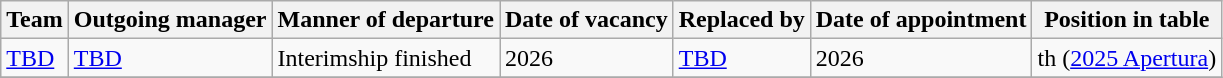<table class="wikitable">
<tr>
<th>Team</th>
<th>Outgoing manager</th>
<th>Manner of departure</th>
<th>Date of vacancy</th>
<th>Replaced by</th>
<th>Date of appointment</th>
<th>Position in table</th>
</tr>
<tr>
<td><a href='#'>TBD</a></td>
<td> <a href='#'>TBD</a></td>
<td>Interimship finished</td>
<td>2026</td>
<td> <a href='#'>TBD</a></td>
<td>2026</td>
<td>th (<a href='#'>2025 Apertura</a>)</td>
</tr>
<tr>
</tr>
</table>
